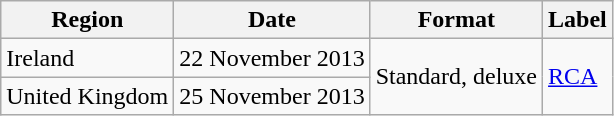<table class=wikitable>
<tr>
<th>Region</th>
<th>Date</th>
<th>Format</th>
<th>Label</th>
</tr>
<tr>
<td>Ireland</td>
<td>22 November 2013</td>
<td rowspan=2>Standard, deluxe</td>
<td rowspan=2><a href='#'>RCA</a></td>
</tr>
<tr>
<td>United Kingdom</td>
<td>25 November 2013</td>
</tr>
</table>
